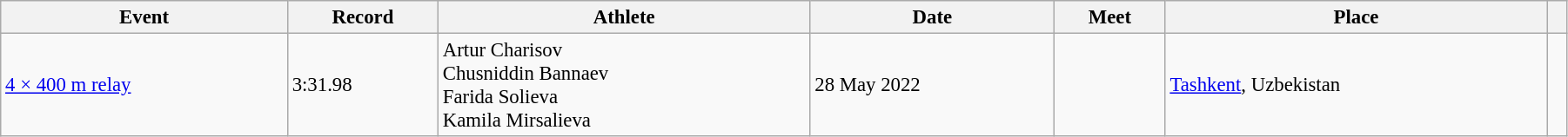<table class="wikitable" style="font-size: 95%; width: 95%;">
<tr>
<th>Event</th>
<th>Record</th>
<th>Athlete</th>
<th>Date</th>
<th>Meet</th>
<th>Place</th>
<th></th>
</tr>
<tr>
<td><a href='#'>4 × 400 m relay</a></td>
<td>3:31.98</td>
<td>Artur Charisov<br>Chusniddin Bannaev<br>Farida Solieva<br>Kamila Mirsalieva</td>
<td>28 May 2022</td>
<td></td>
<td><a href='#'>Tashkent</a>, Uzbekistan</td>
<td></td>
</tr>
</table>
